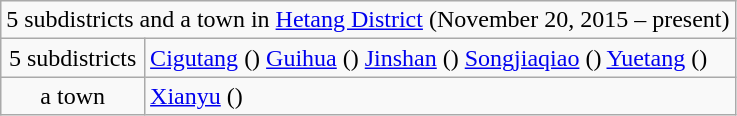<table class="wikitable">
<tr>
<td style="text-align:center;" colspan="2">5 subdistricts and a town in <a href='#'>Hetang District</a> (November 20, 2015 – present)</td>
</tr>
<tr align=left>
<td align=center>5 subdistricts</td>
<td><a href='#'>Cigutang</a> () <a href='#'>Guihua</a> () <a href='#'>Jinshan</a> () <a href='#'>Songjiaqiao</a> () <a href='#'>Yuetang</a> ()</td>
</tr>
<tr align=left>
<td align=center>a town</td>
<td><a href='#'>Xianyu</a> ()</td>
</tr>
</table>
